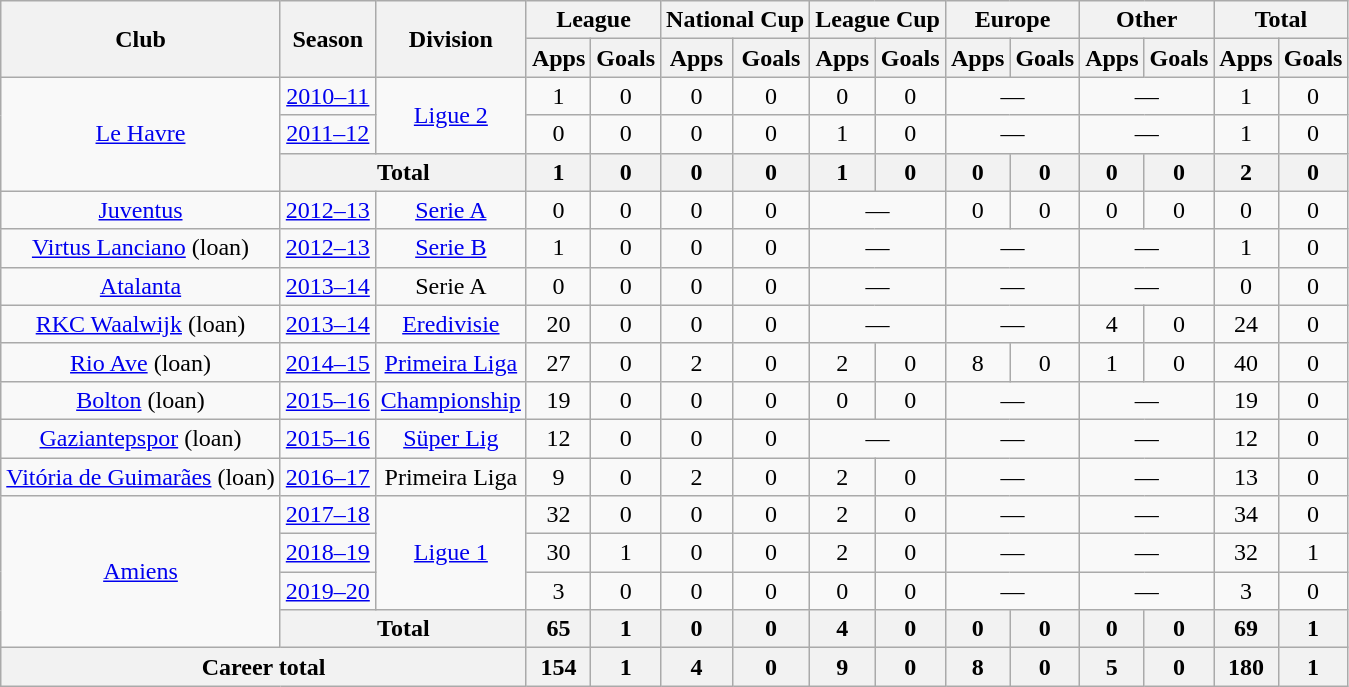<table class="wikitable" style="text-align: center">
<tr>
<th rowspan="2">Club</th>
<th rowspan="2">Season</th>
<th rowspan="2">Division</th>
<th colspan="2">League</th>
<th colspan="2">National Cup</th>
<th colspan="2">League Cup</th>
<th colspan="2">Europe</th>
<th colspan="2">Other</th>
<th colspan="2">Total</th>
</tr>
<tr>
<th>Apps</th>
<th>Goals</th>
<th>Apps</th>
<th>Goals</th>
<th>Apps</th>
<th>Goals</th>
<th>Apps</th>
<th>Goals</th>
<th>Apps</th>
<th>Goals</th>
<th>Apps</th>
<th>Goals</th>
</tr>
<tr>
<td rowspan="3"><a href='#'>Le Havre</a></td>
<td><a href='#'>2010–11</a></td>
<td rowspan="2"><a href='#'>Ligue 2</a></td>
<td>1</td>
<td>0</td>
<td>0</td>
<td>0</td>
<td>0</td>
<td>0</td>
<td colspan="2">—</td>
<td colspan="2">—</td>
<td>1</td>
<td>0</td>
</tr>
<tr>
<td><a href='#'>2011–12</a></td>
<td>0</td>
<td>0</td>
<td>0</td>
<td>0</td>
<td>1</td>
<td>0</td>
<td colspan="2">—</td>
<td colspan="2">—</td>
<td>1</td>
<td>0</td>
</tr>
<tr>
<th colspan="2">Total</th>
<th>1</th>
<th>0</th>
<th>0</th>
<th>0</th>
<th>1</th>
<th>0</th>
<th>0</th>
<th>0</th>
<th>0</th>
<th>0</th>
<th>2</th>
<th>0</th>
</tr>
<tr>
<td><a href='#'>Juventus</a></td>
<td><a href='#'>2012–13</a></td>
<td><a href='#'>Serie A</a></td>
<td>0</td>
<td>0</td>
<td>0</td>
<td>0</td>
<td colspan="2">—</td>
<td>0</td>
<td>0</td>
<td>0</td>
<td>0</td>
<td>0</td>
<td>0</td>
</tr>
<tr>
<td><a href='#'>Virtus Lanciano</a> (loan)</td>
<td><a href='#'>2012–13</a></td>
<td><a href='#'>Serie B</a></td>
<td>1</td>
<td>0</td>
<td>0</td>
<td>0</td>
<td colspan="2">—</td>
<td colspan="2">—</td>
<td colspan="2">—</td>
<td>1</td>
<td>0</td>
</tr>
<tr>
<td><a href='#'>Atalanta</a></td>
<td><a href='#'>2013–14</a></td>
<td>Serie A</td>
<td>0</td>
<td>0</td>
<td>0</td>
<td>0</td>
<td colspan="2">—</td>
<td colspan="2">—</td>
<td colspan="2">—</td>
<td>0</td>
<td>0</td>
</tr>
<tr>
<td><a href='#'>RKC Waalwijk</a> (loan)</td>
<td><a href='#'>2013–14</a></td>
<td><a href='#'>Eredivisie</a></td>
<td>20</td>
<td>0</td>
<td>0</td>
<td>0</td>
<td colspan="2">—</td>
<td colspan="2">—</td>
<td>4</td>
<td>0</td>
<td>24</td>
<td>0</td>
</tr>
<tr>
<td><a href='#'>Rio Ave</a> (loan)</td>
<td><a href='#'>2014–15</a></td>
<td><a href='#'>Primeira Liga</a></td>
<td>27</td>
<td>0</td>
<td>2</td>
<td>0</td>
<td>2</td>
<td>0</td>
<td>8</td>
<td>0</td>
<td>1</td>
<td>0</td>
<td>40</td>
<td>0</td>
</tr>
<tr>
<td><a href='#'>Bolton</a> (loan)</td>
<td><a href='#'>2015–16</a></td>
<td><a href='#'>Championship</a></td>
<td>19</td>
<td>0</td>
<td>0</td>
<td>0</td>
<td>0</td>
<td>0</td>
<td colspan="2">—</td>
<td colspan="2">—</td>
<td>19</td>
<td>0</td>
</tr>
<tr>
<td><a href='#'>Gaziantepspor</a> (loan)</td>
<td><a href='#'>2015–16</a></td>
<td><a href='#'>Süper Lig</a></td>
<td>12</td>
<td>0</td>
<td>0</td>
<td>0</td>
<td colspan="2">—</td>
<td colspan="2">—</td>
<td colspan="2">—</td>
<td>12</td>
<td>0</td>
</tr>
<tr>
<td><a href='#'>Vitória de Guimarães</a> (loan)</td>
<td><a href='#'>2016–17</a></td>
<td>Primeira Liga</td>
<td>9</td>
<td>0</td>
<td>2</td>
<td>0</td>
<td>2</td>
<td>0</td>
<td colspan="2">—</td>
<td colspan="2">—</td>
<td>13</td>
<td>0</td>
</tr>
<tr>
<td rowspan="4"><a href='#'>Amiens</a></td>
<td><a href='#'>2017–18</a></td>
<td rowspan="3"><a href='#'>Ligue 1</a></td>
<td>32</td>
<td>0</td>
<td>0</td>
<td>0</td>
<td>2</td>
<td>0</td>
<td colspan="2">—</td>
<td colspan="2">—</td>
<td>34</td>
<td>0</td>
</tr>
<tr>
<td><a href='#'>2018–19</a></td>
<td>30</td>
<td>1</td>
<td>0</td>
<td>0</td>
<td>2</td>
<td>0</td>
<td colspan="2">—</td>
<td colspan="2">—</td>
<td>32</td>
<td>1</td>
</tr>
<tr>
<td><a href='#'>2019–20</a></td>
<td>3</td>
<td>0</td>
<td>0</td>
<td>0</td>
<td>0</td>
<td>0</td>
<td colspan="2">—</td>
<td colspan="2">—</td>
<td>3</td>
<td>0</td>
</tr>
<tr>
<th colspan="2">Total</th>
<th>65</th>
<th>1</th>
<th>0</th>
<th>0</th>
<th>4</th>
<th>0</th>
<th>0</th>
<th>0</th>
<th>0</th>
<th>0</th>
<th>69</th>
<th>1</th>
</tr>
<tr>
<th colspan="3">Career total</th>
<th>154</th>
<th>1</th>
<th>4</th>
<th>0</th>
<th>9</th>
<th>0</th>
<th>8</th>
<th>0</th>
<th>5</th>
<th>0</th>
<th>180</th>
<th>1</th>
</tr>
</table>
